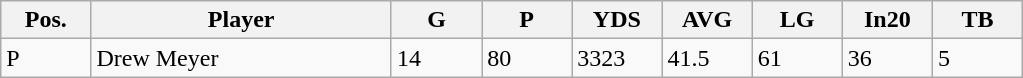<table class="wikitable sortable">
<tr>
<th bgcolor="#DDDDFF" width="6%">Pos.</th>
<th bgcolor="#DDDDFF" width="20%">Player</th>
<th bgcolor="#DDDDFF" width="6%">G</th>
<th bgcolor="#DDDDFF" width="6%">P</th>
<th bgcolor="#DDDDFF" width="6%">YDS</th>
<th bgcolor="#DDDDFF" width="6%">AVG</th>
<th bgcolor="#DDDDFF" width="6%">LG</th>
<th bgcolor="#DDDDFF" width="6%">In20</th>
<th bgcolor="#DDDDFF" width="6%">TB</th>
</tr>
<tr>
<td>P</td>
<td>Drew Meyer</td>
<td>14</td>
<td>80</td>
<td>3323</td>
<td>41.5</td>
<td>61</td>
<td>36</td>
<td>5</td>
</tr>
</table>
